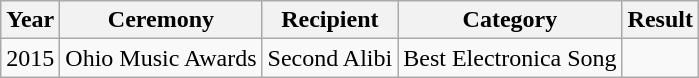<table class="wikitable">
<tr>
<th>Year</th>
<th>Ceremony</th>
<th>Recipient</th>
<th>Category</th>
<th>Result</th>
</tr>
<tr>
<td rowspan=2>2015</td>
<td>Ohio Music Awards</td>
<td>Second Alibi</td>
<td>Best Electronica Song</td>
<td></td>
</tr>
</table>
